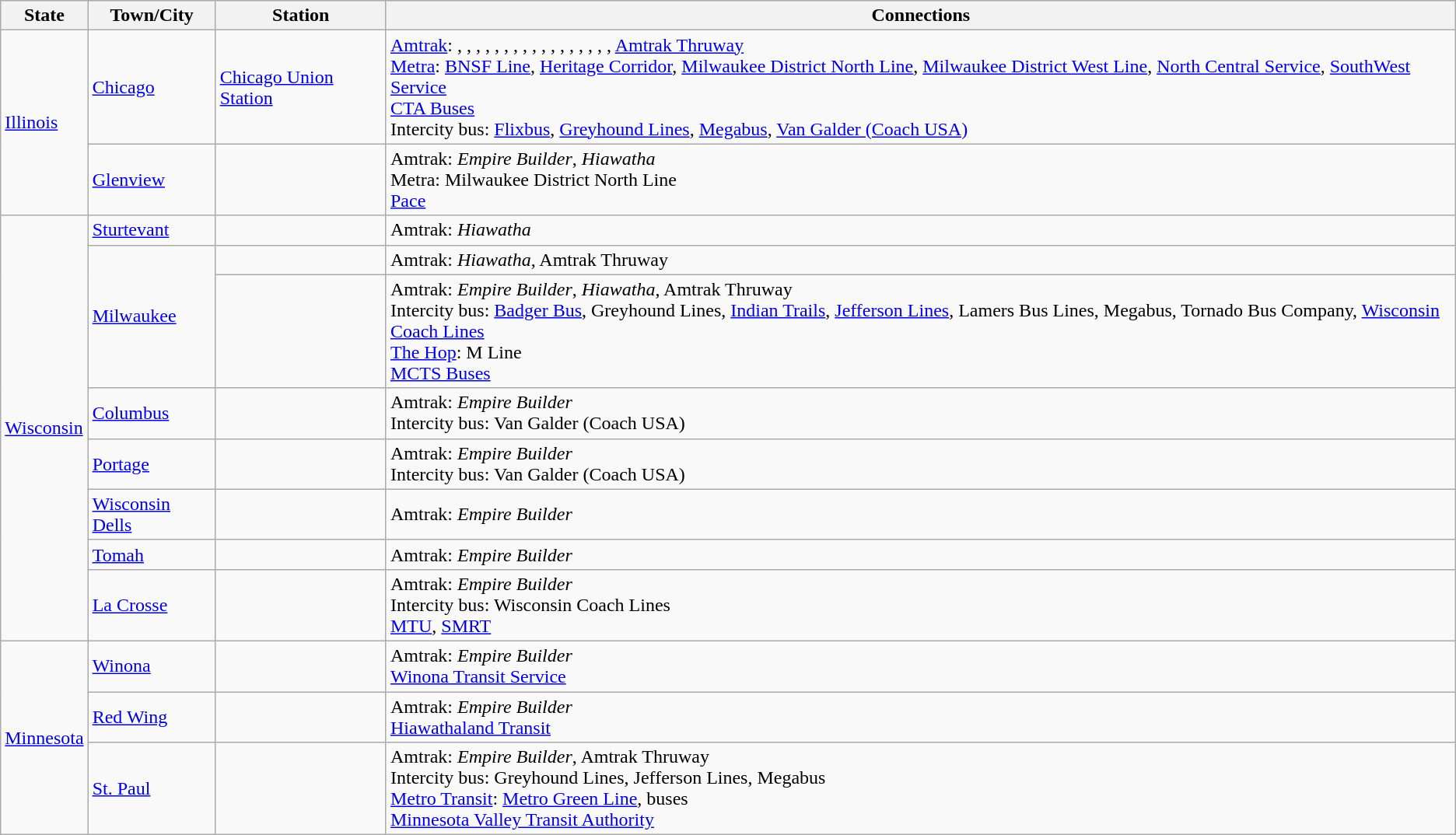<table class="wikitable">
<tr>
<th>State</th>
<th>Town/City</th>
<th>Station</th>
<th>Connections</th>
</tr>
<tr>
<td rowspan=2><a href='#'>Illinois</a></td>
<td><a href='#'>Chicago</a></td>
<td><a href='#'>Chicago Union Station</a></td>
<td> <a href='#'>Amtrak</a>: , , , , , , , , , , , , , , , , , <a href='#'>Amtrak Thruway</a><br> <a href='#'>Metra</a>: <a href='#'>BNSF Line</a>, <a href='#'>Heritage Corridor</a>, <a href='#'>Milwaukee District North Line</a>, <a href='#'>Milwaukee District West Line</a>, <a href='#'>North Central Service</a>, <a href='#'>SouthWest Service</a><br> <a href='#'>CTA Buses</a><br> Intercity bus: <a href='#'>Flixbus</a>, <a href='#'>Greyhound Lines</a>, <a href='#'>Megabus</a>, <a href='#'>Van Galder (Coach USA)</a></td>
</tr>
<tr>
<td><a href='#'>Glenview</a></td>
<td></td>
<td> Amtrak: <em>Empire Builder</em>, <em>Hiawatha</em><br> Metra: Milwaukee District North Line<br> <a href='#'>Pace</a></td>
</tr>
<tr>
<td rowspan=8><a href='#'>Wisconsin</a></td>
<td><a href='#'>Sturtevant</a></td>
<td></td>
<td> Amtrak: <em>Hiawatha</em></td>
</tr>
<tr>
<td rowspan=2><a href='#'>Milwaukee</a></td>
<td></td>
<td> Amtrak: <em>Hiawatha</em>, Amtrak Thruway</td>
</tr>
<tr>
<td></td>
<td> Amtrak: <em>Empire Builder</em>, <em>Hiawatha</em>, Amtrak Thruway<br> Intercity bus: <a href='#'>Badger Bus</a>, Greyhound Lines, <a href='#'>Indian Trails</a>, <a href='#'>Jefferson Lines</a>, Lamers Bus Lines, Megabus, Tornado Bus Company, <a href='#'>Wisconsin Coach Lines</a> <br> <a href='#'>The Hop</a>: M Line <br> <a href='#'>MCTS Buses</a></td>
</tr>
<tr>
<td><a href='#'>Columbus</a></td>
<td></td>
<td> Amtrak: <em>Empire Builder</em><br> Intercity bus: Van Galder (Coach USA)</td>
</tr>
<tr>
<td><a href='#'>Portage</a></td>
<td></td>
<td> Amtrak: <em>Empire Builder</em><br> Intercity bus: Van Galder (Coach USA)</td>
</tr>
<tr>
<td><a href='#'>Wisconsin Dells</a></td>
<td></td>
<td> Amtrak: <em>Empire Builder</em></td>
</tr>
<tr>
<td><a href='#'>Tomah</a></td>
<td></td>
<td> Amtrak: <em>Empire Builder</em></td>
</tr>
<tr>
<td><a href='#'>La Crosse</a></td>
<td></td>
<td> Amtrak: <em>Empire Builder</em><br> Intercity bus: Wisconsin Coach Lines <br> <a href='#'>MTU</a>, <a href='#'>SMRT</a></td>
</tr>
<tr>
<td rowspan=3><a href='#'>Minnesota</a></td>
<td><a href='#'>Winona</a></td>
<td></td>
<td> Amtrak: <em>Empire Builder</em> <br> <a href='#'>Winona Transit Service</a></td>
</tr>
<tr>
<td><a href='#'>Red Wing</a></td>
<td></td>
<td> Amtrak: <em>Empire Builder</em><br> <a href='#'>Hiawathaland Transit</a></td>
</tr>
<tr>
<td><a href='#'>St. Paul</a></td>
<td></td>
<td> Amtrak: <em>Empire Builder</em>, Amtrak Thruway<br> Intercity bus: Greyhound Lines, Jefferson Lines, Megabus<br> <a href='#'>Metro Transit</a>: <a href='#'>Metro Green Line</a>,  buses <br>  <a href='#'>Minnesota Valley Transit Authority</a></td>
</tr>
</table>
